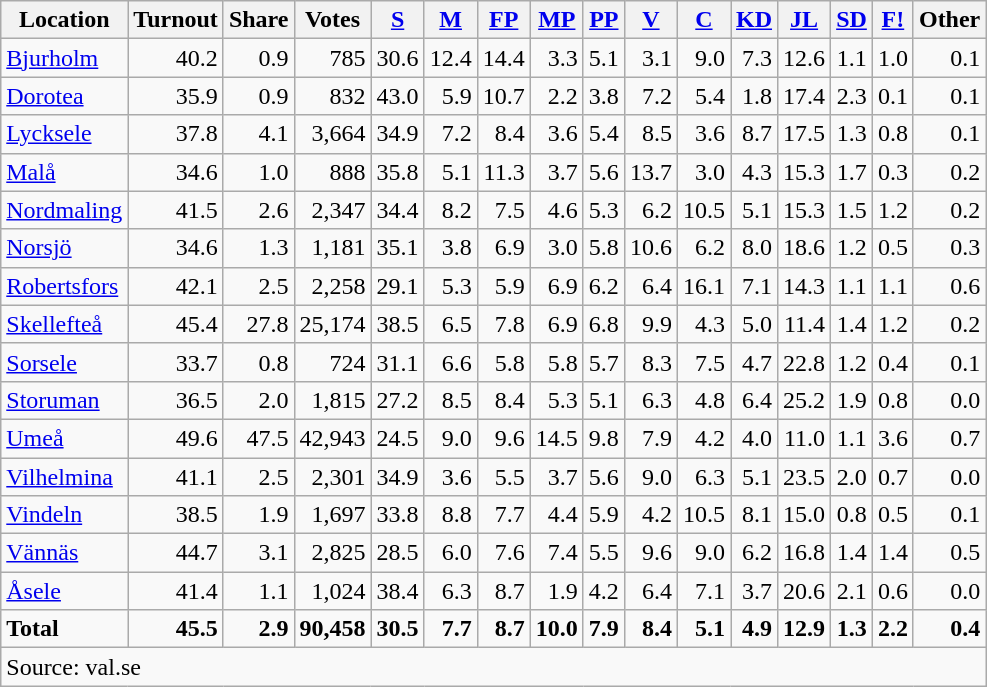<table class="wikitable sortable" style=text-align:right>
<tr>
<th>Location</th>
<th>Turnout</th>
<th>Share</th>
<th>Votes</th>
<th><a href='#'>S</a></th>
<th><a href='#'>M</a></th>
<th><a href='#'>FP</a></th>
<th><a href='#'>MP</a></th>
<th><a href='#'>PP</a></th>
<th><a href='#'>V</a></th>
<th><a href='#'>C</a></th>
<th><a href='#'>KD</a></th>
<th><a href='#'>JL</a></th>
<th><a href='#'>SD</a></th>
<th><a href='#'>F!</a></th>
<th>Other</th>
</tr>
<tr>
<td align=left><a href='#'>Bjurholm</a></td>
<td>40.2</td>
<td>0.9</td>
<td>785</td>
<td>30.6</td>
<td>12.4</td>
<td>14.4</td>
<td>3.3</td>
<td>5.1</td>
<td>3.1</td>
<td>9.0</td>
<td>7.3</td>
<td>12.6</td>
<td>1.1</td>
<td>1.0</td>
<td>0.1</td>
</tr>
<tr>
<td align=left><a href='#'>Dorotea</a></td>
<td>35.9</td>
<td>0.9</td>
<td>832</td>
<td>43.0</td>
<td>5.9</td>
<td>10.7</td>
<td>2.2</td>
<td>3.8</td>
<td>7.2</td>
<td>5.4</td>
<td>1.8</td>
<td>17.4</td>
<td>2.3</td>
<td>0.1</td>
<td>0.1</td>
</tr>
<tr>
<td align=left><a href='#'>Lycksele</a></td>
<td>37.8</td>
<td>4.1</td>
<td>3,664</td>
<td>34.9</td>
<td>7.2</td>
<td>8.4</td>
<td>3.6</td>
<td>5.4</td>
<td>8.5</td>
<td>3.6</td>
<td>8.7</td>
<td>17.5</td>
<td>1.3</td>
<td>0.8</td>
<td>0.1</td>
</tr>
<tr>
<td align=left><a href='#'>Malå</a></td>
<td>34.6</td>
<td>1.0</td>
<td>888</td>
<td>35.8</td>
<td>5.1</td>
<td>11.3</td>
<td>3.7</td>
<td>5.6</td>
<td>13.7</td>
<td>3.0</td>
<td>4.3</td>
<td>15.3</td>
<td>1.7</td>
<td>0.3</td>
<td>0.2</td>
</tr>
<tr>
<td align=left><a href='#'>Nordmaling</a></td>
<td>41.5</td>
<td>2.6</td>
<td>2,347</td>
<td>34.4</td>
<td>8.2</td>
<td>7.5</td>
<td>4.6</td>
<td>5.3</td>
<td>6.2</td>
<td>10.5</td>
<td>5.1</td>
<td>15.3</td>
<td>1.5</td>
<td>1.2</td>
<td>0.2</td>
</tr>
<tr>
<td align=left><a href='#'>Norsjö</a></td>
<td>34.6</td>
<td>1.3</td>
<td>1,181</td>
<td>35.1</td>
<td>3.8</td>
<td>6.9</td>
<td>3.0</td>
<td>5.8</td>
<td>10.6</td>
<td>6.2</td>
<td>8.0</td>
<td>18.6</td>
<td>1.2</td>
<td>0.5</td>
<td>0.3</td>
</tr>
<tr>
<td align=left><a href='#'>Robertsfors</a></td>
<td>42.1</td>
<td>2.5</td>
<td>2,258</td>
<td>29.1</td>
<td>5.3</td>
<td>5.9</td>
<td>6.9</td>
<td>6.2</td>
<td>6.4</td>
<td>16.1</td>
<td>7.1</td>
<td>14.3</td>
<td>1.1</td>
<td>1.1</td>
<td>0.6</td>
</tr>
<tr>
<td align=left><a href='#'>Skellefteå</a></td>
<td>45.4</td>
<td>27.8</td>
<td>25,174</td>
<td>38.5</td>
<td>6.5</td>
<td>7.8</td>
<td>6.9</td>
<td>6.8</td>
<td>9.9</td>
<td>4.3</td>
<td>5.0</td>
<td>11.4</td>
<td>1.4</td>
<td>1.2</td>
<td>0.2</td>
</tr>
<tr>
<td align=left><a href='#'>Sorsele</a></td>
<td>33.7</td>
<td>0.8</td>
<td>724</td>
<td>31.1</td>
<td>6.6</td>
<td>5.8</td>
<td>5.8</td>
<td>5.7</td>
<td>8.3</td>
<td>7.5</td>
<td>4.7</td>
<td>22.8</td>
<td>1.2</td>
<td>0.4</td>
<td>0.1</td>
</tr>
<tr>
<td align=left><a href='#'>Storuman</a></td>
<td>36.5</td>
<td>2.0</td>
<td>1,815</td>
<td>27.2</td>
<td>8.5</td>
<td>8.4</td>
<td>5.3</td>
<td>5.1</td>
<td>6.3</td>
<td>4.8</td>
<td>6.4</td>
<td>25.2</td>
<td>1.9</td>
<td>0.8</td>
<td>0.0</td>
</tr>
<tr>
<td align=left><a href='#'>Umeå</a></td>
<td>49.6</td>
<td>47.5</td>
<td>42,943</td>
<td>24.5</td>
<td>9.0</td>
<td>9.6</td>
<td>14.5</td>
<td>9.8</td>
<td>7.9</td>
<td>4.2</td>
<td>4.0</td>
<td>11.0</td>
<td>1.1</td>
<td>3.6</td>
<td>0.7</td>
</tr>
<tr>
<td align=left><a href='#'>Vilhelmina</a></td>
<td>41.1</td>
<td>2.5</td>
<td>2,301</td>
<td>34.9</td>
<td>3.6</td>
<td>5.5</td>
<td>3.7</td>
<td>5.6</td>
<td>9.0</td>
<td>6.3</td>
<td>5.1</td>
<td>23.5</td>
<td>2.0</td>
<td>0.7</td>
<td>0.0</td>
</tr>
<tr>
<td align=left><a href='#'>Vindeln</a></td>
<td>38.5</td>
<td>1.9</td>
<td>1,697</td>
<td>33.8</td>
<td>8.8</td>
<td>7.7</td>
<td>4.4</td>
<td>5.9</td>
<td>4.2</td>
<td>10.5</td>
<td>8.1</td>
<td>15.0</td>
<td>0.8</td>
<td>0.5</td>
<td>0.1</td>
</tr>
<tr>
<td align=left><a href='#'>Vännäs</a></td>
<td>44.7</td>
<td>3.1</td>
<td>2,825</td>
<td>28.5</td>
<td>6.0</td>
<td>7.6</td>
<td>7.4</td>
<td>5.5</td>
<td>9.6</td>
<td>9.0</td>
<td>6.2</td>
<td>16.8</td>
<td>1.4</td>
<td>1.4</td>
<td>0.5</td>
</tr>
<tr>
<td align=left><a href='#'>Åsele</a></td>
<td>41.4</td>
<td>1.1</td>
<td>1,024</td>
<td>38.4</td>
<td>6.3</td>
<td>8.7</td>
<td>1.9</td>
<td>4.2</td>
<td>6.4</td>
<td>7.1</td>
<td>3.7</td>
<td>20.6</td>
<td>2.1</td>
<td>0.6</td>
<td>0.0</td>
</tr>
<tr>
<td align=left><strong>Total</strong></td>
<td><strong>45.5</strong></td>
<td><strong>2.9</strong></td>
<td><strong>90,458</strong></td>
<td><strong>30.5</strong></td>
<td><strong>7.7</strong></td>
<td><strong>8.7</strong></td>
<td><strong>10.0</strong></td>
<td><strong>7.9</strong></td>
<td><strong>8.4</strong></td>
<td><strong>5.1</strong></td>
<td><strong>4.9</strong></td>
<td><strong>12.9</strong></td>
<td><strong>1.3</strong></td>
<td><strong>2.2</strong></td>
<td><strong>0.4</strong></td>
</tr>
<tr>
<td align=left colspan=16>Source: val.se </td>
</tr>
</table>
